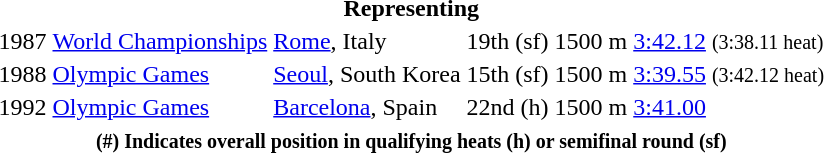<table>
<tr>
<th colspan=6>Representing </th>
</tr>
<tr>
<td>1987</td>
<td><a href='#'>World Championships</a></td>
<td><a href='#'>Rome</a>, Italy</td>
<td>19th (sf)</td>
<td>1500 m</td>
<td><a href='#'>3:42.12</a> <small>(3:38.11 heat)</small></td>
</tr>
<tr>
<td>1988</td>
<td><a href='#'>Olympic Games</a></td>
<td><a href='#'>Seoul</a>, South Korea</td>
<td>15th (sf)</td>
<td>1500 m</td>
<td><a href='#'>3:39.55</a> <small> (3:42.12 heat)</small></td>
</tr>
<tr>
<td>1992</td>
<td><a href='#'>Olympic Games</a></td>
<td><a href='#'>Barcelona</a>, Spain</td>
<td>22nd (h)</td>
<td>1500 m</td>
<td><a href='#'>3:41.00</a></td>
</tr>
<tr>
<th colspan=6><small> (#) Indicates overall position in qualifying heats (h) or semifinal round (sf)</small></th>
</tr>
</table>
